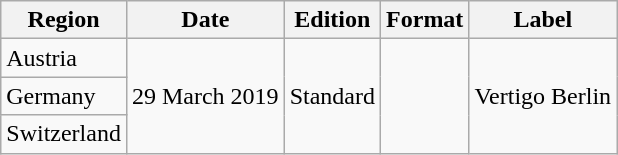<table class="wikitable">
<tr>
<th scope="col">Region</th>
<th scope="col">Date</th>
<th scope="col">Edition</th>
<th scope="col">Format</th>
<th scope="col">Label</th>
</tr>
<tr>
<td>Austria</td>
<td rowspan="3">29 March 2019</td>
<td rowspan="3">Standard</td>
<td rowspan="3"></td>
<td rowspan="3">Vertigo Berlin</td>
</tr>
<tr>
<td>Germany</td>
</tr>
<tr>
<td>Switzerland</td>
</tr>
</table>
